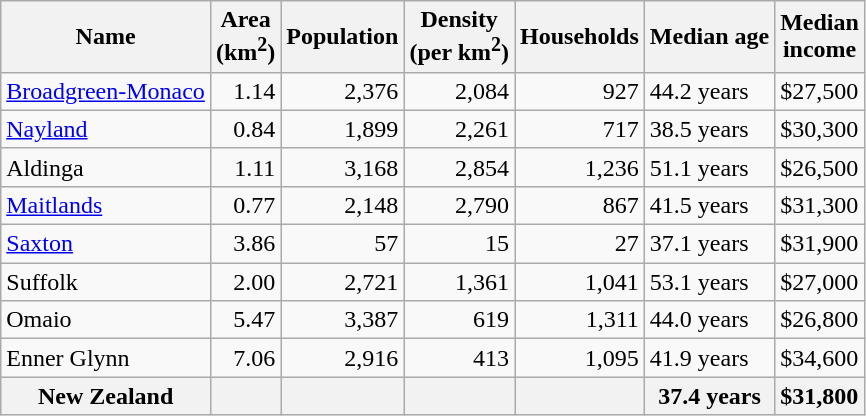<table class="wikitable">
<tr>
<th>Name</th>
<th>Area<br>(km<sup>2</sup>)</th>
<th>Population</th>
<th>Density<br>(per km<sup>2</sup>)</th>
<th>Households</th>
<th>Median age</th>
<th>Median<br>income</th>
</tr>
<tr>
<td><a href='#'>Broadgreen-Monaco</a></td>
<td style="text-align:right;">1.14</td>
<td style="text-align:right;">2,376</td>
<td style="text-align:right;">2,084</td>
<td style="text-align:right;">927</td>
<td>44.2 years</td>
<td>$27,500</td>
</tr>
<tr>
<td><a href='#'>Nayland</a></td>
<td style="text-align:right;">0.84</td>
<td style="text-align:right;">1,899</td>
<td style="text-align:right;">2,261</td>
<td style="text-align:right;">717</td>
<td>38.5 years</td>
<td>$30,300</td>
</tr>
<tr>
<td>Aldinga</td>
<td style="text-align:right;">1.11</td>
<td style="text-align:right;">3,168</td>
<td style="text-align:right;">2,854</td>
<td style="text-align:right;">1,236</td>
<td>51.1 years</td>
<td>$26,500</td>
</tr>
<tr>
<td><a href='#'>Maitlands</a></td>
<td style="text-align:right;">0.77</td>
<td style="text-align:right;">2,148</td>
<td style="text-align:right;">2,790</td>
<td style="text-align:right;">867</td>
<td>41.5 years</td>
<td>$31,300</td>
</tr>
<tr>
<td><a href='#'>Saxton</a></td>
<td style="text-align:right;">3.86</td>
<td style="text-align:right;">57</td>
<td style="text-align:right;">15</td>
<td style="text-align:right;">27</td>
<td>37.1 years</td>
<td>$31,900</td>
</tr>
<tr>
<td>Suffolk</td>
<td style="text-align:right;">2.00</td>
<td style="text-align:right;">2,721</td>
<td style="text-align:right;">1,361</td>
<td style="text-align:right;">1,041</td>
<td>53.1 years</td>
<td>$27,000</td>
</tr>
<tr>
<td>Omaio</td>
<td style="text-align:right;">5.47</td>
<td style="text-align:right;">3,387</td>
<td style="text-align:right;">619</td>
<td style="text-align:right;">1,311</td>
<td>44.0 years</td>
<td>$26,800</td>
</tr>
<tr>
<td>Enner Glynn</td>
<td style="text-align:right;">7.06</td>
<td style="text-align:right;">2,916</td>
<td style="text-align:right;">413</td>
<td style="text-align:right;">1,095</td>
<td>41.9 years</td>
<td>$34,600</td>
</tr>
<tr>
<th>New Zealand</th>
<th></th>
<th></th>
<th></th>
<th></th>
<th>37.4 years</th>
<th style="text-align:left;">$31,800</th>
</tr>
</table>
